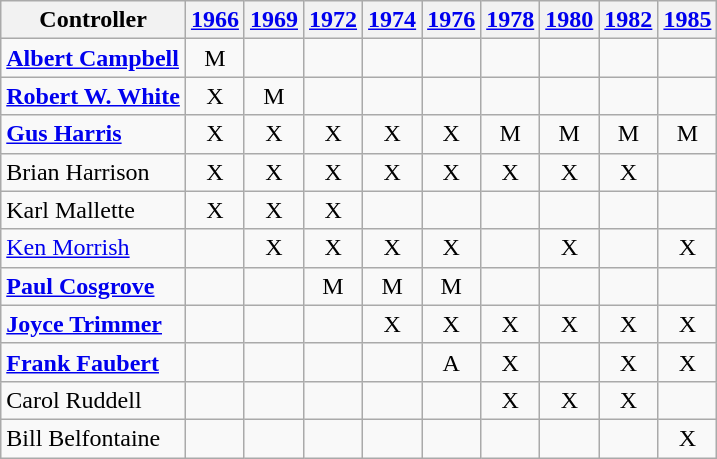<table class="wikitable">
<tr>
<th>Controller</th>
<th><a href='#'>1966</a></th>
<th><a href='#'>1969</a></th>
<th><a href='#'>1972</a></th>
<th><a href='#'>1974</a></th>
<th><a href='#'>1976</a></th>
<th><a href='#'>1978</a></th>
<th><a href='#'>1980</a></th>
<th><a href='#'>1982</a></th>
<th><a href='#'>1985</a></th>
</tr>
<tr align = "center">
<td align = "left"><strong><a href='#'>Albert Campbell</a></strong></td>
<td>M</td>
<td></td>
<td></td>
<td></td>
<td></td>
<td></td>
<td></td>
<td></td>
<td></td>
</tr>
<tr align = "center">
<td align = "left"><strong><a href='#'>Robert W. White</a></strong></td>
<td>X</td>
<td>M</td>
<td></td>
<td></td>
<td></td>
<td></td>
<td></td>
<td></td>
<td></td>
</tr>
<tr align = "center">
<td align = "left"><strong><a href='#'>Gus Harris</a></strong></td>
<td>X</td>
<td>X</td>
<td>X</td>
<td>X</td>
<td>X</td>
<td>M</td>
<td>M</td>
<td>M</td>
<td>M</td>
</tr>
<tr align = "center">
<td align = "left">Brian Harrison</td>
<td>X</td>
<td>X</td>
<td>X</td>
<td>X</td>
<td>X</td>
<td>X</td>
<td>X</td>
<td>X</td>
<td></td>
</tr>
<tr align = "center">
<td align = "left">Karl Mallette</td>
<td>X</td>
<td>X</td>
<td>X</td>
<td></td>
<td></td>
<td></td>
<td></td>
<td></td>
<td></td>
</tr>
<tr align = "center">
<td align = "left"><a href='#'>Ken Morrish</a></td>
<td></td>
<td>X</td>
<td>X</td>
<td>X</td>
<td>X</td>
<td></td>
<td>X</td>
<td></td>
<td>X</td>
</tr>
<tr align = "center">
<td align = "left"><strong><a href='#'>Paul Cosgrove</a></strong></td>
<td></td>
<td></td>
<td>M</td>
<td>M</td>
<td>M</td>
<td></td>
<td></td>
<td></td>
<td></td>
</tr>
<tr align = "center">
<td align = "left"><strong><a href='#'>Joyce Trimmer</a></strong></td>
<td></td>
<td></td>
<td></td>
<td>X</td>
<td>X</td>
<td>X</td>
<td>X</td>
<td>X</td>
<td>X</td>
</tr>
<tr align = "center">
<td align = "left"><strong><a href='#'>Frank Faubert</a></strong></td>
<td></td>
<td></td>
<td></td>
<td></td>
<td>A</td>
<td>X</td>
<td></td>
<td>X</td>
<td>X</td>
</tr>
<tr align = "center">
<td align = "left">Carol Ruddell</td>
<td></td>
<td></td>
<td></td>
<td></td>
<td></td>
<td>X</td>
<td>X</td>
<td>X</td>
<td></td>
</tr>
<tr align = "center">
<td align = "left">Bill Belfontaine</td>
<td></td>
<td></td>
<td></td>
<td></td>
<td></td>
<td></td>
<td></td>
<td></td>
<td>X</td>
</tr>
</table>
